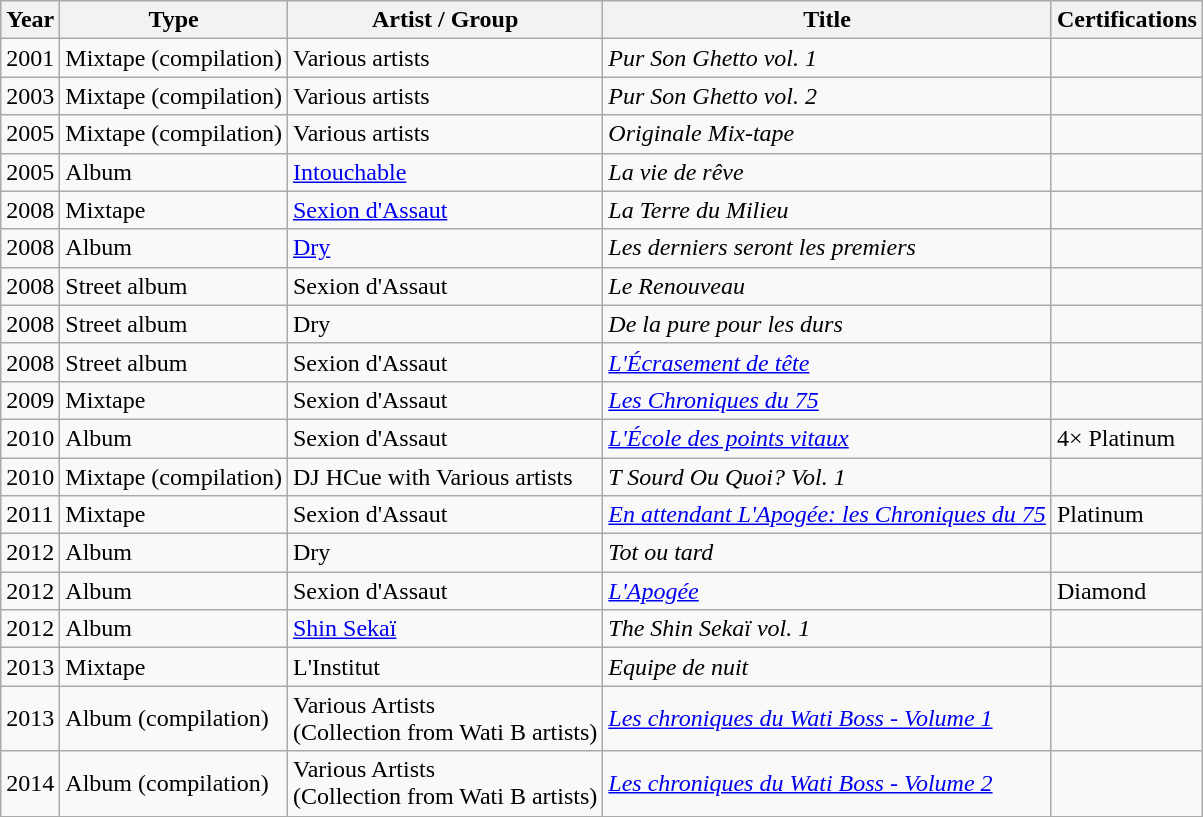<table class="wikitable">
<tr>
<th>Year</th>
<th>Type</th>
<th>Artist / Group</th>
<th>Title</th>
<th>Certifications</th>
</tr>
<tr>
<td>2001</td>
<td>Mixtape (compilation)</td>
<td>Various artists</td>
<td><em>Pur Son Ghetto vol. 1</em></td>
<td></td>
</tr>
<tr>
<td>2003</td>
<td>Mixtape (compilation)</td>
<td>Various artists</td>
<td><em>Pur Son Ghetto vol. 2</em></td>
<td></td>
</tr>
<tr>
<td>2005</td>
<td>Mixtape (compilation)</td>
<td>Various artists</td>
<td><em>Originale Mix-tape</em></td>
<td></td>
</tr>
<tr>
<td>2005</td>
<td>Album</td>
<td><a href='#'>Intouchable</a></td>
<td><em>La vie de rêve</em></td>
<td></td>
</tr>
<tr>
<td>2008</td>
<td>Mixtape</td>
<td><a href='#'>Sexion d'Assaut</a></td>
<td><em>La Terre du Milieu</em></td>
<td></td>
</tr>
<tr>
<td>2008</td>
<td>Album</td>
<td><a href='#'>Dry</a></td>
<td><em>Les derniers seront les premiers</em></td>
<td></td>
</tr>
<tr>
<td>2008</td>
<td>Street album</td>
<td>Sexion d'Assaut</td>
<td><em>Le Renouveau</em></td>
<td></td>
</tr>
<tr>
<td>2008</td>
<td>Street album</td>
<td>Dry</td>
<td><em>De la pure pour les durs</em></td>
<td></td>
</tr>
<tr>
<td>2008</td>
<td>Street album</td>
<td>Sexion d'Assaut</td>
<td><em><a href='#'>L'Écrasement de tête</a></em></td>
<td></td>
</tr>
<tr>
<td>2009</td>
<td>Mixtape</td>
<td>Sexion d'Assaut</td>
<td><em><a href='#'>Les Chroniques du 75</a></em></td>
<td></td>
</tr>
<tr>
<td>2010</td>
<td>Album</td>
<td>Sexion d'Assaut</td>
<td><em><a href='#'>L'École des points vitaux</a></em></td>
<td>4× Platinum</td>
</tr>
<tr>
<td>2010</td>
<td>Mixtape (compilation)</td>
<td>DJ HCue with Various artists</td>
<td><em>T Sourd Ou Quoi? Vol. 1</em></td>
<td></td>
</tr>
<tr>
<td>2011</td>
<td>Mixtape</td>
<td>Sexion d'Assaut</td>
<td><em><a href='#'>En attendant L'Apogée: les Chroniques du 75</a></em></td>
<td>Platinum</td>
</tr>
<tr>
<td>2012</td>
<td>Album</td>
<td>Dry</td>
<td><em>Tot ou tard</em></td>
<td></td>
</tr>
<tr>
<td>2012</td>
<td>Album</td>
<td>Sexion d'Assaut</td>
<td><em><a href='#'>L'Apogée</a></em></td>
<td>Diamond</td>
</tr>
<tr>
<td>2012</td>
<td>Album</td>
<td><a href='#'>Shin Sekaï</a></td>
<td><em>The Shin Sekaï vol. 1</em></td>
<td></td>
</tr>
<tr>
<td>2013</td>
<td>Mixtape</td>
<td>L'Institut</td>
<td><em> Equipe de nuit</em></td>
<td></td>
</tr>
<tr>
<td>2013</td>
<td>Album (compilation)</td>
<td>Various Artists <br>(Collection from Wati B artists)</td>
<td><em><a href='#'>Les chroniques du Wati Boss - Volume 1</a></em></td>
<td></td>
</tr>
<tr>
<td>2014</td>
<td>Album (compilation)</td>
<td>Various Artists <br>(Collection from Wati B artists)</td>
<td><em><a href='#'>Les chroniques du Wati Boss - Volume 2</a></em></td>
<td></td>
</tr>
<tr>
</tr>
</table>
